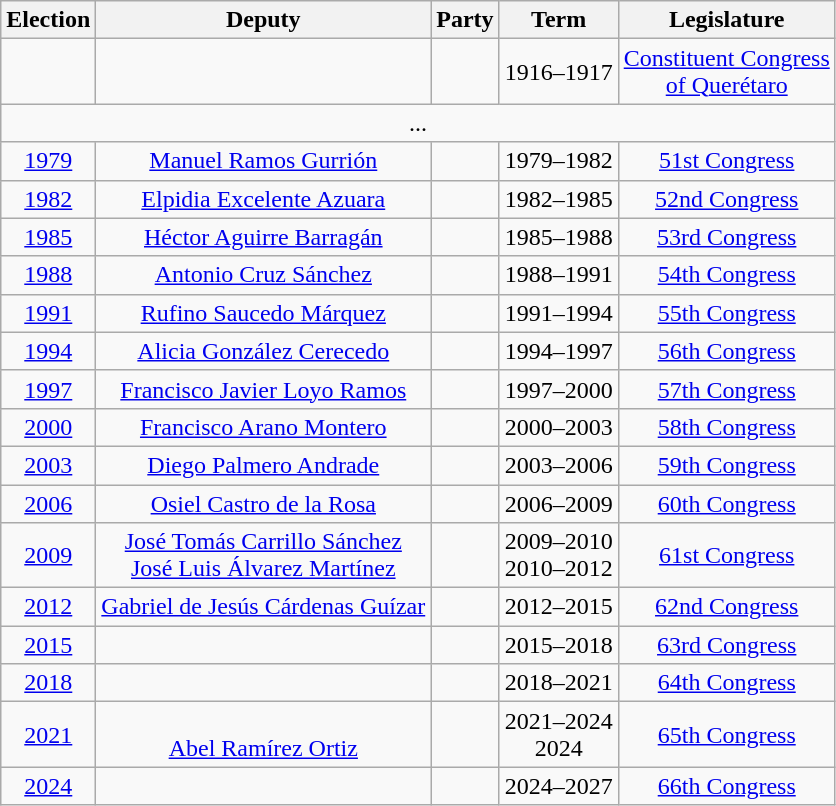<table class="wikitable sortable" style="text-align: center">
<tr>
<th>Election</th>
<th class="unsortable">Deputy</th>
<th class="unsortable">Party</th>
<th class="unsortable">Term</th>
<th class="unsortable">Legislature</th>
</tr>
<tr>
<td></td>
<td></td>
<td></td>
<td>1916–1917</td>
<td><a href='#'>Constituent Congress<br>of Querétaro</a></td>
</tr>
<tr>
<td colspan=5> ...</td>
</tr>
<tr>
<td><a href='#'>1979</a></td>
<td><a href='#'>Manuel Ramos Gurrión</a></td>
<td></td>
<td>1979–1982</td>
<td><a href='#'>51st Congress</a></td>
</tr>
<tr>
<td><a href='#'>1982</a></td>
<td><a href='#'>Elpidia Excelente Azuara</a></td>
<td></td>
<td>1982–1985</td>
<td><a href='#'>52nd Congress</a></td>
</tr>
<tr>
<td><a href='#'>1985</a></td>
<td><a href='#'>Héctor Aguirre Barragán</a></td>
<td></td>
<td>1985–1988</td>
<td><a href='#'>53rd Congress</a></td>
</tr>
<tr>
<td><a href='#'>1988</a></td>
<td><a href='#'>Antonio Cruz Sánchez</a></td>
<td></td>
<td>1988–1991</td>
<td><a href='#'>54th Congress</a></td>
</tr>
<tr>
<td><a href='#'>1991</a></td>
<td><a href='#'>Rufino Saucedo Márquez</a></td>
<td></td>
<td>1991–1994</td>
<td><a href='#'>55th Congress</a></td>
</tr>
<tr>
<td><a href='#'>1994</a></td>
<td><a href='#'>Alicia González Cerecedo</a></td>
<td></td>
<td>1994–1997</td>
<td><a href='#'>56th Congress</a></td>
</tr>
<tr>
<td><a href='#'>1997</a></td>
<td><a href='#'>Francisco Javier Loyo Ramos</a></td>
<td></td>
<td>1997–2000</td>
<td><a href='#'>57th Congress</a></td>
</tr>
<tr>
<td><a href='#'>2000</a></td>
<td><a href='#'>Francisco Arano Montero</a></td>
<td></td>
<td>2000–2003</td>
<td><a href='#'>58th Congress</a></td>
</tr>
<tr>
<td><a href='#'>2003</a></td>
<td><a href='#'>Diego Palmero Andrade</a></td>
<td></td>
<td>2003–2006</td>
<td><a href='#'>59th Congress</a></td>
</tr>
<tr>
<td><a href='#'>2006</a></td>
<td><a href='#'>Osiel Castro de la Rosa</a></td>
<td></td>
<td>2006–2009</td>
<td><a href='#'>60th Congress</a></td>
</tr>
<tr>
<td><a href='#'>2009</a></td>
<td><a href='#'>José Tomás Carrillo Sánchez</a><br><a href='#'>José Luis Álvarez Martínez</a></td>
<td></td>
<td>2009–2010<br>2010–2012</td>
<td><a href='#'>61st Congress</a></td>
</tr>
<tr>
<td><a href='#'>2012</a></td>
<td><a href='#'>Gabriel de Jesús Cárdenas Guízar</a></td>
<td></td>
<td>2012–2015</td>
<td><a href='#'>62nd Congress</a></td>
</tr>
<tr>
<td><a href='#'>2015</a></td>
<td></td>
<td></td>
<td>2015–2018</td>
<td><a href='#'>63rd Congress</a></td>
</tr>
<tr>
<td><a href='#'>2018</a></td>
<td></td>
<td></td>
<td>2018–2021</td>
<td><a href='#'>64th Congress</a></td>
</tr>
<tr>
<td><a href='#'>2021</a></td>
<td><br><a href='#'>Abel Ramírez Ortiz</a></td>
<td></td>
<td>2021–2024<br>2024</td>
<td><a href='#'>65th Congress</a></td>
</tr>
<tr>
<td><a href='#'>2024</a></td>
<td></td>
<td></td>
<td>2024–2027</td>
<td><a href='#'>66th Congress</a></td>
</tr>
</table>
